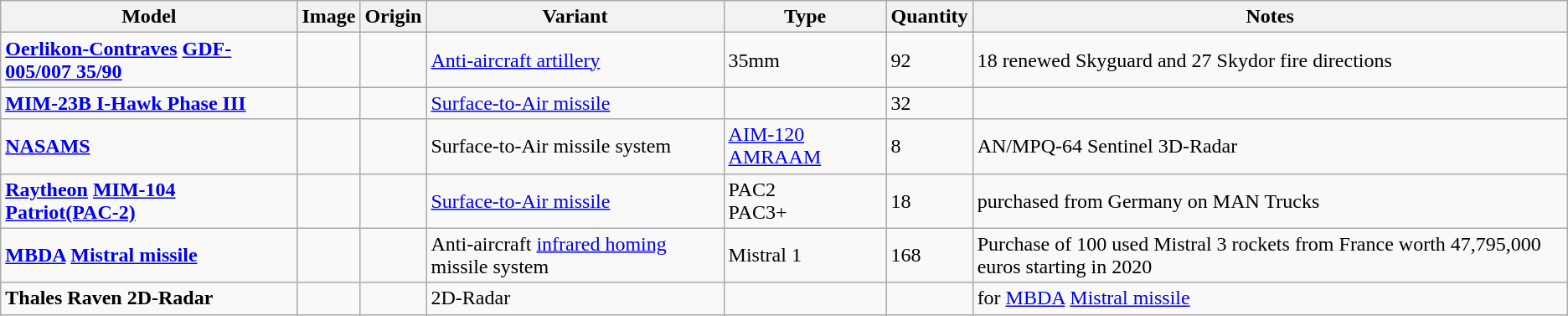<table class="wikitable">
<tr>
<th>Model</th>
<th>Image</th>
<th>Origin</th>
<th>Variant</th>
<th>Type</th>
<th>Quantity</th>
<th>Notes</th>
</tr>
<tr>
<td><strong><a href='#'>Oerlikon-Contraves</a> <a href='#'>GDF-005/007 35/90</a></strong></td>
<td><br></td>
<td></td>
<td><a href='#'>Anti-aircraft artillery</a></td>
<td>35mm</td>
<td>92</td>
<td>18 renewed Skyguard and 27 Skydor fire directions</td>
</tr>
<tr>
<td><strong><a href='#'>MIM-23B I-Hawk Phase III</a></strong></td>
<td></td>
<td></td>
<td><a href='#'>Surface-to-Air missile</a></td>
<td></td>
<td>32</td>
<td></td>
</tr>
<tr>
<td><strong><a href='#'>NASAMS</a></strong></td>
<td></td>
<td></td>
<td>Surface-to-Air missile system</td>
<td><a href='#'>AIM-120 AMRAAM</a></td>
<td>8</td>
<td>AN/MPQ-64 Sentinel 3D-Radar</td>
</tr>
<tr>
<td><strong><a href='#'>Raytheon</a> <a href='#'>MIM-104 Patriot(PAC-2)</a></strong></td>
<td></td>
<td></td>
<td><a href='#'>Surface-to-Air missile</a></td>
<td>PAC2<br>PAC3+</td>
<td>18</td>
<td>purchased from Germany on MAN Trucks</td>
</tr>
<tr>
<td><strong><a href='#'>MBDA</a> <a href='#'>Mistral missile</a></strong></td>
<td></td>
<td></td>
<td>Anti-aircraft <a href='#'>infrared homing</a> missile system</td>
<td>Mistral 1</td>
<td>168</td>
<td>Purchase of 100 used Mistral 3 rockets from France worth 47,795,000 euros starting in 2020</td>
</tr>
<tr>
<td><strong>Thales Raven 2D-Radar</strong></td>
<td></td>
<td></td>
<td>2D-Radar</td>
<td></td>
<td></td>
<td>for <a href='#'>MBDA</a> <a href='#'>Mistral missile</a></td>
</tr>
</table>
